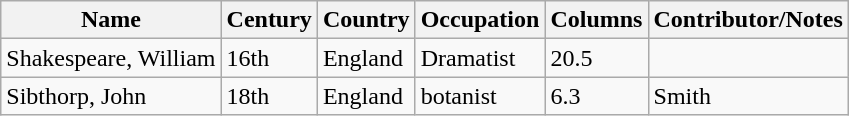<table class="wikitable">
<tr>
<th>Name</th>
<th>Century</th>
<th>Country</th>
<th>Occupation</th>
<th>Columns</th>
<th>Contributor/Notes</th>
</tr>
<tr>
<td>Shakespeare, William</td>
<td>16th</td>
<td>England</td>
<td>Dramatist</td>
<td>20.5</td>
</tr>
<tr>
<td>Sibthorp, John</td>
<td>18th</td>
<td>England</td>
<td>botanist</td>
<td>6.3</td>
<td>Smith</td>
</tr>
</table>
